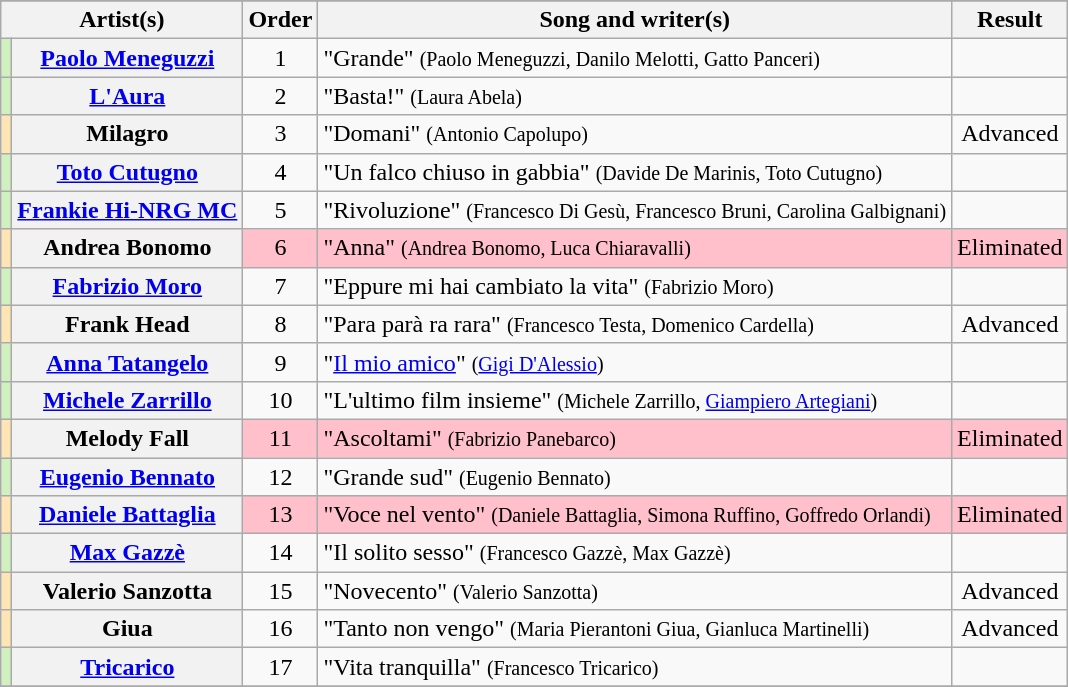<table class="wikitable plainrowheaders sortable">
<tr>
</tr>
<tr>
<th colspan="2">Artist(s)</th>
<th>Order</th>
<th>Song and writer(s)</th>
<th>Result</th>
</tr>
<tr>
<th style="background:#d0f0c0"></th>
<th scope="row"><a href='#'>Paolo Meneguzzi</a></th>
<td style="text-align:center;">1</td>
<td>"Grande" <small>(Paolo Meneguzzi, Danilo Melotti, Gatto Panceri)</small></td>
<td></td>
</tr>
<tr>
<th style="background:#d0f0c0"></th>
<th scope="row"><a href='#'>L'Aura</a></th>
<td style="text-align:center;">2</td>
<td>"Basta!" <small>(Laura Abela)</small></td>
<td></td>
</tr>
<tr>
<th style="background:#FFE5B4"></th>
<th scope="row">Milagro</th>
<td style="text-align:center;">3</td>
<td>"Domani" <small>(Antonio Capolupo)</small></td>
<td style="text-align:center;">Advanced</td>
</tr>
<tr>
<th style="background:#d0f0c0"></th>
<th scope="row"><a href='#'>Toto Cutugno</a></th>
<td style="text-align:center;">4</td>
<td>"Un falco chiuso in gabbia" <small>(Davide De Marinis, Toto Cutugno)</small></td>
<td></td>
</tr>
<tr>
<th style="background:#d0f0c0"></th>
<th scope="row"><a href='#'>Frankie Hi-NRG MC</a></th>
<td style="text-align:center;">5</td>
<td>"Rivoluzione" <small>(Francesco Di Gesù, Francesco Bruni, Carolina Galbignani)</small></td>
<td></td>
</tr>
<tr style="background:pink;">
<th style="background:#FFE5B4"></th>
<th scope="row">Andrea Bonomo</th>
<td style="text-align:center;">6</td>
<td>"Anna" <small>(Andrea Bonomo, Luca Chiaravalli)</small></td>
<td style="text-align:center;">Eliminated</td>
</tr>
<tr>
<th style="background:#d0f0c0"></th>
<th scope="row"><a href='#'>Fabrizio Moro</a></th>
<td style="text-align:center;">7</td>
<td>"Eppure mi hai cambiato la vita" <small>(Fabrizio Moro)</small></td>
<td></td>
</tr>
<tr>
<th style="background:#FFE5B4"></th>
<th scope="row">Frank Head</th>
<td style="text-align:center;">8</td>
<td>"Para parà ra rara" <small>(Francesco Testa, Domenico Cardella)</small></td>
<td style="text-align:center;">Advanced</td>
</tr>
<tr>
<th style="background:#d0f0c0"></th>
<th scope="row"><a href='#'>Anna Tatangelo</a></th>
<td style="text-align:center;">9</td>
<td>"<a href='#'>Il mio amico</a>" <small>(<a href='#'>Gigi D'Alessio</a>)</small></td>
<td></td>
</tr>
<tr>
<th style="background:#d0f0c0"></th>
<th scope="row"><a href='#'>Michele Zarrillo</a></th>
<td style="text-align:center;">10</td>
<td>"L'ultimo film insieme" <small>(Michele Zarrillo, <a href='#'>Giampiero Artegiani</a>)</small></td>
<td></td>
</tr>
<tr style="background:pink;">
<th style="background:#FFE5B4"></th>
<th scope="row">Melody Fall</th>
<td style="text-align:center;">11</td>
<td>"Ascoltami" <small>(Fabrizio Panebarco)</small></td>
<td style="text-align:center;">Eliminated</td>
</tr>
<tr>
<th style="background:#d0f0c0"></th>
<th scope="row"><a href='#'>Eugenio Bennato</a></th>
<td style="text-align:center;">12</td>
<td>"Grande sud" <small>(Eugenio Bennato)</small></td>
<td></td>
</tr>
<tr style="background:pink;">
<th style="background:#FFE5B4"></th>
<th scope="row"><a href='#'>Daniele Battaglia</a></th>
<td style="text-align:center;">13</td>
<td>"Voce nel vento" <small>(Daniele Battaglia, Simona Ruffino, Goffredo Orlandi)</small></td>
<td style="text-align:center;">Eliminated</td>
</tr>
<tr>
<th style="background:#d0f0c0"></th>
<th scope="row"><a href='#'>Max Gazzè</a></th>
<td style="text-align:center;">14</td>
<td>"Il solito sesso" <small>(Francesco Gazzè, Max Gazzè)</small></td>
<td></td>
</tr>
<tr>
<th style="background:#FFE5B4"></th>
<th scope="row">Valerio Sanzotta</th>
<td style="text-align:center;">15</td>
<td>"Novecento" <small>(Valerio Sanzotta)</small></td>
<td style="text-align:center;">Advanced</td>
</tr>
<tr>
<th style="background:#FFE5B4"></th>
<th scope="row">Giua</th>
<td style="text-align:center;">16</td>
<td>"Tanto non vengo" <small>(Maria Pierantoni Giua, Gianluca Martinelli)</small></td>
<td style="text-align:center;">Advanced</td>
</tr>
<tr>
<th style="background:#d0f0c0"></th>
<th scope="row"><a href='#'>Tricarico</a></th>
<td style="text-align:center;">17</td>
<td>"Vita tranquilla" <small>(Francesco Tricarico)</small></td>
<td></td>
</tr>
<tr>
</tr>
</table>
